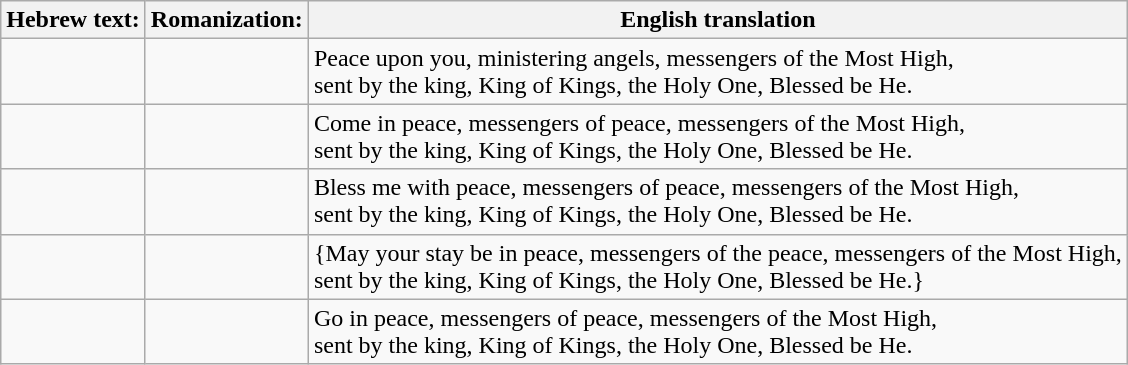<table class="wikitable">
<tr>
<th>Hebrew text:</th>
<th>Romanization:</th>
<th>English translation</th>
</tr>
<tr>
<td></td>
<td></td>
<td>Peace upon you, ministering angels, messengers of the Most High,<br>sent by the king, King of Kings, the Holy One, Blessed be He.</td>
</tr>
<tr>
<td></td>
<td></td>
<td>Come in peace, messengers of peace, messengers of the Most High,<br>sent by the king, King of Kings, the Holy One, Blessed be He.</td>
</tr>
<tr>
<td></td>
<td></td>
<td>Bless me with peace, messengers of peace, messengers of the Most High,<br>sent by the king, King of Kings, the Holy One, Blessed be He.</td>
</tr>
<tr>
<td></td>
<td></td>
<td>{May your stay be in peace, messengers of the peace, messengers of the Most High,<br>sent by the king, King of Kings, the Holy One, Blessed be He.}</td>
</tr>
<tr>
<td></td>
<td></td>
<td>Go in peace, messengers of peace, messengers of the Most High,<br>sent by the king, King of Kings, the Holy One, Blessed be He.</td>
</tr>
</table>
